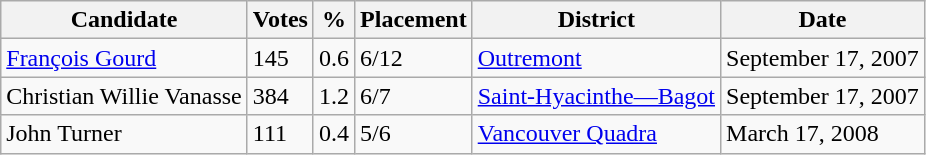<table class="wikitable">
<tr>
<th>Candidate</th>
<th>Votes</th>
<th>%</th>
<th>Placement</th>
<th>District</th>
<th>Date</th>
</tr>
<tr>
<td><a href='#'>François Gourd</a></td>
<td>145</td>
<td>0.6</td>
<td>6/12</td>
<td><a href='#'>Outremont</a></td>
<td>September 17, 2007</td>
</tr>
<tr>
<td>Christian Willie Vanasse</td>
<td>384</td>
<td>1.2</td>
<td>6/7</td>
<td><a href='#'>Saint-Hyacinthe—Bagot</a></td>
<td>September 17, 2007</td>
</tr>
<tr>
<td>John Turner</td>
<td>111</td>
<td>0.4</td>
<td>5/6</td>
<td><a href='#'>Vancouver Quadra</a></td>
<td>March 17, 2008</td>
</tr>
</table>
